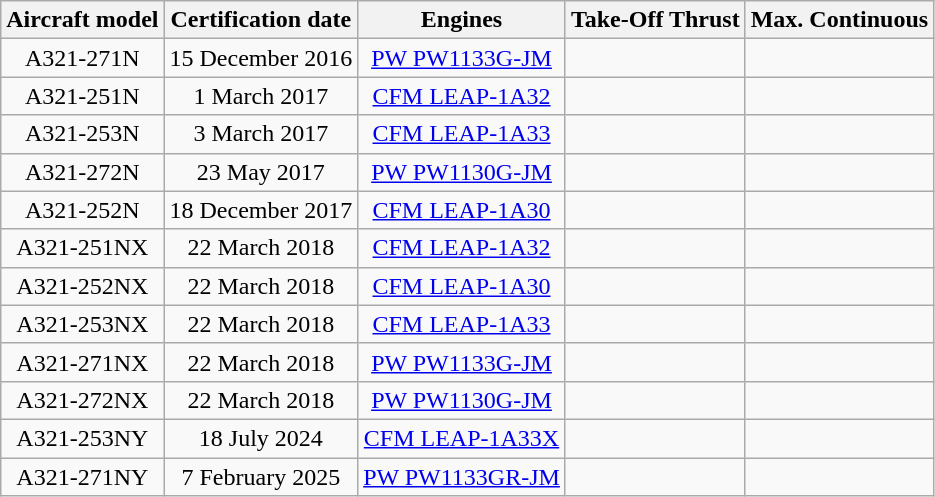<table class="wikitable sortable" style="text-align: center;">
<tr>
<th>Aircraft model</th>
<th>Certification date</th>
<th>Engines</th>
<th>Take-Off Thrust</th>
<th>Max. Continuous</th>
</tr>
<tr>
<td>A321-271N</td>
<td>15 December 2016</td>
<td><a href='#'>PW PW1133G-JM</a></td>
<td></td>
<td></td>
</tr>
<tr>
<td>A321-251N</td>
<td>1 March 2017</td>
<td><a href='#'>CFM LEAP-1A32</a></td>
<td></td>
<td></td>
</tr>
<tr>
<td>A321-253N</td>
<td>3 March 2017</td>
<td><a href='#'>CFM LEAP-1A33</a></td>
<td></td>
<td></td>
</tr>
<tr>
<td>A321-272N</td>
<td>23 May 2017</td>
<td><a href='#'>PW PW1130G-JM</a></td>
<td></td>
<td></td>
</tr>
<tr>
<td>A321-252N</td>
<td>18 December 2017</td>
<td><a href='#'>CFM LEAP-1A30</a></td>
<td></td>
<td></td>
</tr>
<tr>
<td>A321-251NX</td>
<td>22 March 2018</td>
<td><a href='#'>CFM LEAP-1A32</a></td>
<td></td>
<td></td>
</tr>
<tr>
<td>A321-252NX</td>
<td>22 March 2018</td>
<td><a href='#'>CFM LEAP-1A30</a></td>
<td></td>
<td></td>
</tr>
<tr>
<td>A321-253NX</td>
<td>22 March 2018</td>
<td><a href='#'>CFM LEAP-1A33</a></td>
<td></td>
<td></td>
</tr>
<tr>
<td>A321-271NX</td>
<td>22 March 2018</td>
<td><a href='#'>PW PW1133G-JM</a></td>
<td></td>
<td></td>
</tr>
<tr>
<td>A321-272NX</td>
<td>22 March 2018</td>
<td><a href='#'>PW PW1130G-JM</a></td>
<td></td>
<td></td>
</tr>
<tr>
<td>A321-253NY</td>
<td>18 July 2024</td>
<td><a href='#'>CFM LEAP-1A33X</a></td>
<td></td>
<td></td>
</tr>
<tr>
<td>A321-271NY</td>
<td>7 February 2025</td>
<td><a href='#'>PW PW1133GR-JM</a></td>
<td></td>
<td></td>
</tr>
</table>
